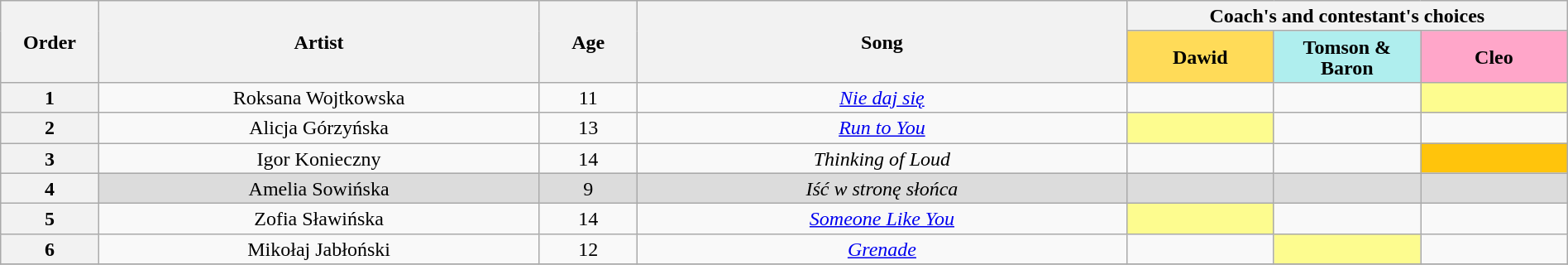<table class="wikitable" style="text-align:center; line-height:17px; width:100%;">
<tr>
<th scope="col" rowspan="2" style="width:04%;">Order</th>
<th scope="col" rowspan="2" style="width:18%;">Artist</th>
<th scope="col" rowspan="2" style="width:04%;">Age</th>
<th scope="col" rowspan="2" style="width:20%;">Song</th>
<th colspan="3">Coach's and contestant's choices</th>
</tr>
<tr>
<th style="width:06%; background:#ffdb58;">Dawid</th>
<th style="width:06%; background:#afeeee;">Tomson & Baron</th>
<th style="width:06%; background:#FFA6C9;">Cleo</th>
</tr>
<tr>
<th>1</th>
<td>Roksana Wojtkowska</td>
<td>11</td>
<td><em><a href='#'>Nie daj się</a></em></td>
<td></td>
<td></td>
<td style="background:#fdfc8f;"></td>
</tr>
<tr>
<th>2</th>
<td>Alicja Górzyńska</td>
<td>13</td>
<td><em><a href='#'>Run to You</a></em></td>
<td style="background:#fdfc8f;"></td>
<td></td>
<td></td>
</tr>
<tr>
<th>3</th>
<td>Igor Konieczny</td>
<td>14</td>
<td><em>Thinking of Loud</em></td>
<td></td>
<td></td>
<td style="background:#FFC40C;"></td>
</tr>
<tr style="background:#DCDCDC;">
<th>4</th>
<td>Amelia Sowińska</td>
<td>9</td>
<td><em>Iść w stronę słońca</em></td>
<td></td>
<td></td>
<td></td>
</tr>
<tr>
<th>5</th>
<td>Zofia Sławińska</td>
<td>14</td>
<td><em><a href='#'>Someone Like You</a></em></td>
<td style="background:#fdfc8f;"></td>
<td></td>
<td></td>
</tr>
<tr>
<th>6</th>
<td>Mikołaj Jabłoński</td>
<td>12</td>
<td><em><a href='#'>Grenade</a></em></td>
<td></td>
<td style="background:#fdfc8f;"></td>
<td></td>
</tr>
<tr>
</tr>
</table>
